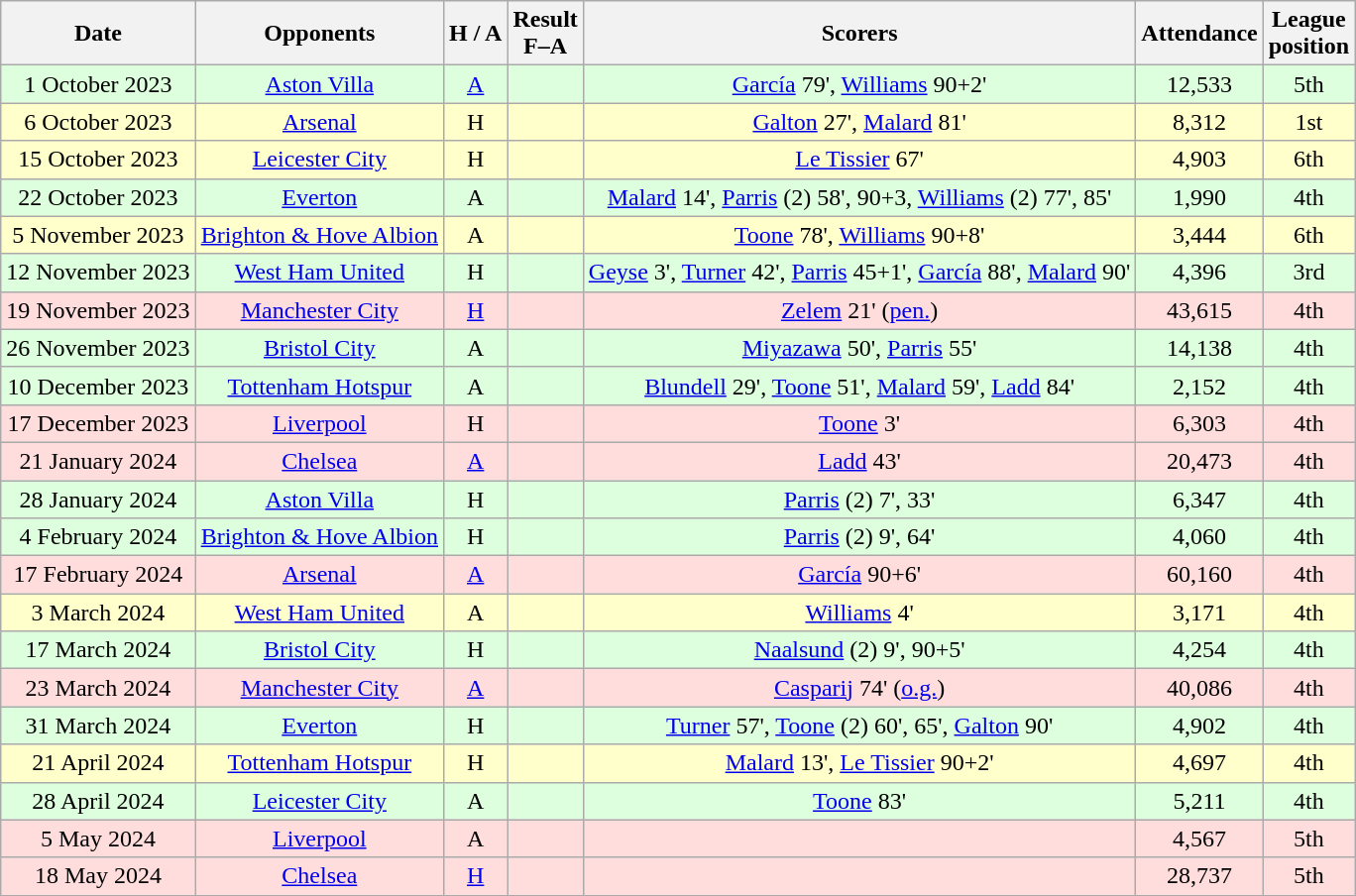<table class="wikitable" style="text-align:center">
<tr>
<th>Date</th>
<th>Opponents</th>
<th>H / A</th>
<th>Result<br>F–A</th>
<th>Scorers</th>
<th>Attendance</th>
<th>League<br>position</th>
</tr>
<tr bgcolor=#ddffdd>
<td>1 October 2023</td>
<td><a href='#'>Aston Villa</a></td>
<td><a href='#'>A</a></td>
<td></td>
<td><a href='#'>García</a> 79', <a href='#'>Williams</a> 90+2'</td>
<td>12,533</td>
<td>5th</td>
</tr>
<tr bgcolor=#ffffcc>
<td>6 October 2023</td>
<td><a href='#'>Arsenal</a></td>
<td>H</td>
<td></td>
<td><a href='#'>Galton</a> 27', <a href='#'>Malard</a> 81'</td>
<td>8,312</td>
<td>1st</td>
</tr>
<tr bgcolor=#ffffcc>
<td>15 October 2023</td>
<td><a href='#'>Leicester City</a></td>
<td>H</td>
<td></td>
<td><a href='#'>Le Tissier</a> 67'</td>
<td>4,903</td>
<td>6th</td>
</tr>
<tr bgcolor=#ddffdd>
<td>22 October 2023</td>
<td><a href='#'>Everton</a></td>
<td>A</td>
<td></td>
<td><a href='#'>Malard</a> 14', <a href='#'>Parris</a> (2) 58', 90+3, <a href='#'>Williams</a> (2) 77', 85'</td>
<td>1,990</td>
<td>4th</td>
</tr>
<tr bgcolor=#ffffcc>
<td>5 November 2023</td>
<td><a href='#'>Brighton & Hove Albion</a></td>
<td>A</td>
<td></td>
<td><a href='#'>Toone</a> 78', <a href='#'>Williams</a> 90+8'</td>
<td>3,444</td>
<td>6th</td>
</tr>
<tr bgcolor=#ddffdd>
<td>12 November 2023</td>
<td><a href='#'>West Ham United</a></td>
<td>H</td>
<td></td>
<td><a href='#'>Geyse</a> 3', <a href='#'>Turner</a> 42', <a href='#'>Parris</a> 45+1', <a href='#'>García</a> 88', <a href='#'>Malard</a> 90'</td>
<td>4,396</td>
<td>3rd</td>
</tr>
<tr bgcolor=#ffdddd>
<td>19 November 2023</td>
<td><a href='#'>Manchester City</a></td>
<td><a href='#'>H</a></td>
<td></td>
<td><a href='#'>Zelem</a> 21' (<a href='#'>pen.</a>)</td>
<td>43,615</td>
<td>4th</td>
</tr>
<tr bgcolor=#ddffdd>
<td>26 November 2023</td>
<td><a href='#'>Bristol City</a></td>
<td>A</td>
<td></td>
<td><a href='#'>Miyazawa</a> 50', <a href='#'>Parris</a> 55'</td>
<td>14,138</td>
<td>4th</td>
</tr>
<tr bgcolor=#ddffdd>
<td>10 December 2023</td>
<td><a href='#'>Tottenham Hotspur</a></td>
<td>A</td>
<td></td>
<td><a href='#'>Blundell</a> 29', <a href='#'>Toone</a> 51', <a href='#'>Malard</a> 59', <a href='#'>Ladd</a> 84'</td>
<td>2,152</td>
<td>4th</td>
</tr>
<tr bgcolor=#ffdddd>
<td>17 December 2023</td>
<td><a href='#'>Liverpool</a></td>
<td>H</td>
<td></td>
<td><a href='#'>Toone</a> 3'</td>
<td>6,303</td>
<td>4th</td>
</tr>
<tr bgcolor=#ffdddd>
<td>21 January 2024</td>
<td><a href='#'>Chelsea</a></td>
<td><a href='#'>A</a></td>
<td></td>
<td><a href='#'>Ladd</a> 43'</td>
<td>20,473</td>
<td>4th</td>
</tr>
<tr bgcolor=#ddffdd>
<td>28 January 2024</td>
<td><a href='#'>Aston Villa</a></td>
<td>H</td>
<td></td>
<td><a href='#'>Parris</a> (2) 7', 33'</td>
<td>6,347</td>
<td>4th</td>
</tr>
<tr bgcolor=#ddffdd>
<td>4 February 2024</td>
<td><a href='#'>Brighton & Hove Albion</a></td>
<td>H</td>
<td></td>
<td><a href='#'>Parris</a> (2) 9', 64'</td>
<td>4,060</td>
<td>4th</td>
</tr>
<tr bgcolor=#ffdddd>
<td>17 February 2024</td>
<td><a href='#'>Arsenal</a></td>
<td><a href='#'>A</a></td>
<td></td>
<td><a href='#'>García</a> 90+6'</td>
<td>60,160</td>
<td>4th</td>
</tr>
<tr bgcolor=#ffffcc>
<td>3 March 2024</td>
<td><a href='#'>West Ham United</a></td>
<td>A</td>
<td></td>
<td><a href='#'>Williams</a> 4'</td>
<td>3,171</td>
<td>4th</td>
</tr>
<tr bgcolor=#ddffdd>
<td>17 March 2024</td>
<td><a href='#'>Bristol City</a></td>
<td>H</td>
<td></td>
<td><a href='#'>Naalsund</a> (2) 9', 90+5'</td>
<td>4,254</td>
<td>4th</td>
</tr>
<tr bgcolor=#ffdddd>
<td>23 March 2024</td>
<td><a href='#'>Manchester City</a></td>
<td><a href='#'>A</a></td>
<td></td>
<td><a href='#'>Casparij</a> 74' (<a href='#'>o.g.</a>)</td>
<td>40,086</td>
<td>4th</td>
</tr>
<tr bgcolor=#ddffdd>
<td>31 March 2024</td>
<td><a href='#'>Everton</a></td>
<td>H</td>
<td></td>
<td><a href='#'>Turner</a> 57', <a href='#'>Toone</a> (2) 60', 65', <a href='#'>Galton</a> 90'</td>
<td>4,902</td>
<td>4th</td>
</tr>
<tr bgcolor=#ffffcc>
<td>21 April 2024</td>
<td><a href='#'>Tottenham Hotspur</a></td>
<td>H</td>
<td></td>
<td><a href='#'>Malard</a> 13', <a href='#'>Le Tissier</a> 90+2'</td>
<td>4,697</td>
<td>4th</td>
</tr>
<tr bgcolor=#ddffdd>
<td>28 April 2024</td>
<td><a href='#'>Leicester City</a></td>
<td>A</td>
<td></td>
<td><a href='#'>Toone</a> 83'</td>
<td>5,211</td>
<td>4th</td>
</tr>
<tr bgcolor=#ffdddd>
<td>5 May 2024</td>
<td><a href='#'>Liverpool</a></td>
<td>A</td>
<td></td>
<td></td>
<td>4,567</td>
<td>5th</td>
</tr>
<tr bgcolor=#ffdddd>
<td>18 May 2024</td>
<td><a href='#'>Chelsea</a></td>
<td><a href='#'>H</a></td>
<td></td>
<td></td>
<td>28,737</td>
<td>5th</td>
</tr>
</table>
